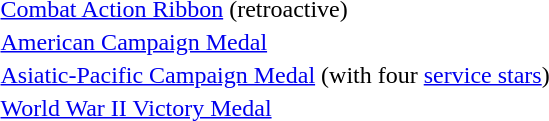<table>
<tr>
<td></td>
<td><a href='#'>Combat Action Ribbon</a> (retroactive)</td>
</tr>
<tr>
<td></td>
<td><a href='#'>American Campaign Medal</a></td>
</tr>
<tr>
<td></td>
<td><a href='#'>Asiatic-Pacific Campaign Medal</a> (with four <a href='#'>service stars</a>)</td>
</tr>
<tr>
<td></td>
<td><a href='#'>World War II Victory Medal</a></td>
</tr>
</table>
